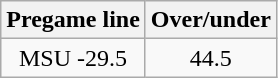<table class="wikitable">
<tr align="center">
<th style=>Pregame line</th>
<th style=>Over/under</th>
</tr>
<tr align="center">
<td>MSU -29.5</td>
<td>44.5</td>
</tr>
</table>
